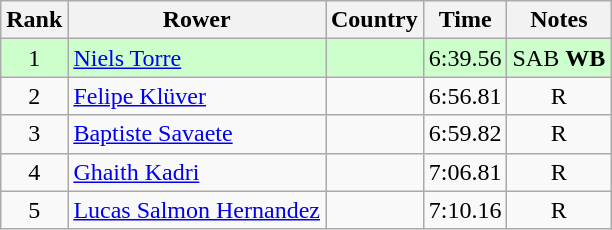<table class="wikitable" style="text-align:center">
<tr>
<th>Rank</th>
<th>Rower</th>
<th>Country</th>
<th>Time</th>
<th>Notes</th>
</tr>
<tr bgcolor=ccffcc>
<td>1</td>
<td align="left"><a href='#'>Niels Torre</a></td>
<td align="left"></td>
<td>6:39.56</td>
<td>SAB <strong>WB</strong></td>
</tr>
<tr>
<td>2</td>
<td align="left"><a href='#'>Felipe Klüver</a></td>
<td align="left"></td>
<td>6:56.81</td>
<td>R</td>
</tr>
<tr>
<td>3</td>
<td align="left"><a href='#'>Baptiste Savaete</a></td>
<td align="left"></td>
<td>6:59.82</td>
<td>R</td>
</tr>
<tr>
<td>4</td>
<td align="left"><a href='#'>Ghaith Kadri</a></td>
<td align="left"></td>
<td>7:06.81</td>
<td>R</td>
</tr>
<tr>
<td>5</td>
<td align="left"><a href='#'>Lucas Salmon Hernandez</a></td>
<td align="left"></td>
<td>7:10.16</td>
<td>R</td>
</tr>
</table>
